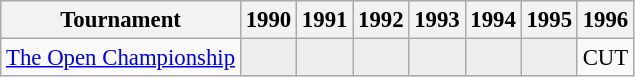<table class="wikitable" style="font-size:95%;text-align:center;">
<tr>
<th>Tournament</th>
<th>1990</th>
<th>1991</th>
<th>1992</th>
<th>1993</th>
<th>1994</th>
<th>1995</th>
<th>1996</th>
</tr>
<tr>
<td align=left><a href='#'>The Open Championship</a></td>
<td style="background:#eeeeee;"></td>
<td style="background:#eeeeee;"></td>
<td style="background:#eeeeee;"></td>
<td style="background:#eeeeee;"></td>
<td style="background:#eeeeee;"></td>
<td style="background:#eeeeee;"></td>
<td>CUT</td>
</tr>
</table>
